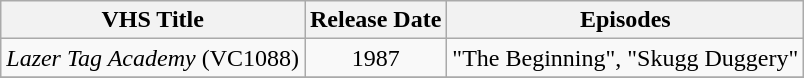<table class="wikitable">
<tr>
<th>VHS Title</th>
<th>Release Date</th>
<th>Episodes</th>
</tr>
<tr style="text-align:center;">
<td><em>Lazer Tag Academy</em> (VC1088)</td>
<td>1987</td>
<td>"The Beginning", "Skugg Duggery"</td>
</tr>
<tr style="text-align:center;">
</tr>
</table>
